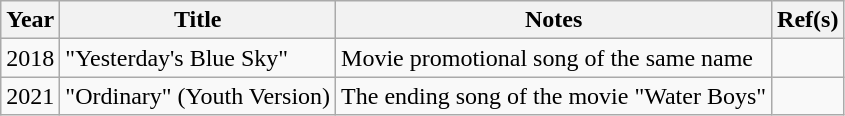<table class="wikitable">
<tr>
<th>Year</th>
<th>Title</th>
<th>Notes</th>
<th>Ref(s)</th>
</tr>
<tr>
<td>2018</td>
<td>"Yesterday's Blue Sky"</td>
<td>Movie promotional song of the same name</td>
<td></td>
</tr>
<tr>
<td>2021</td>
<td>"Ordinary" (Youth Version)</td>
<td>The ending song of the movie "Water Boys"</td>
<td></td>
</tr>
</table>
